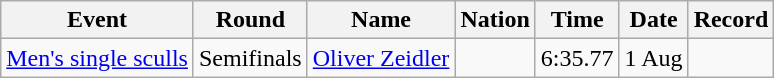<table class="wikitable">
<tr>
<th>Event</th>
<th>Round</th>
<th>Name</th>
<th>Nation</th>
<th>Time</th>
<th>Date</th>
<th>Record</th>
</tr>
<tr>
<td><a href='#'>Men's single sculls</a></td>
<td>Semifinals</td>
<td><a href='#'>Oliver Zeidler</a></td>
<td></td>
<td>6:35.77</td>
<td>1 Aug</td>
<td><strong><a href='#'></a></strong></td>
</tr>
</table>
